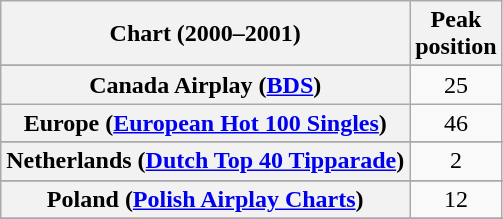<table class="wikitable sortable plainrowheaders" style="text-align:center">
<tr>
<th>Chart (2000–2001)</th>
<th>Peak<br>position</th>
</tr>
<tr>
</tr>
<tr>
</tr>
<tr>
</tr>
<tr>
</tr>
<tr>
<th scope="row">Canada Airplay (<a href='#'>BDS</a>)</th>
<td>25</td>
</tr>
<tr>
<th scope="row">Europe (<a href='#'>European Hot 100 Singles</a>)</th>
<td>46</td>
</tr>
<tr>
</tr>
<tr>
</tr>
<tr>
<th scope="row">Netherlands (<a href='#'>Dutch Top 40 Tipparade</a>)</th>
<td>2</td>
</tr>
<tr>
</tr>
<tr>
<th scope="row">Poland (<a href='#'>Polish Airplay Charts</a>)</th>
<td>12</td>
</tr>
<tr>
</tr>
<tr>
</tr>
<tr>
</tr>
<tr>
</tr>
<tr>
</tr>
<tr>
</tr>
<tr>
</tr>
<tr>
</tr>
<tr>
</tr>
</table>
